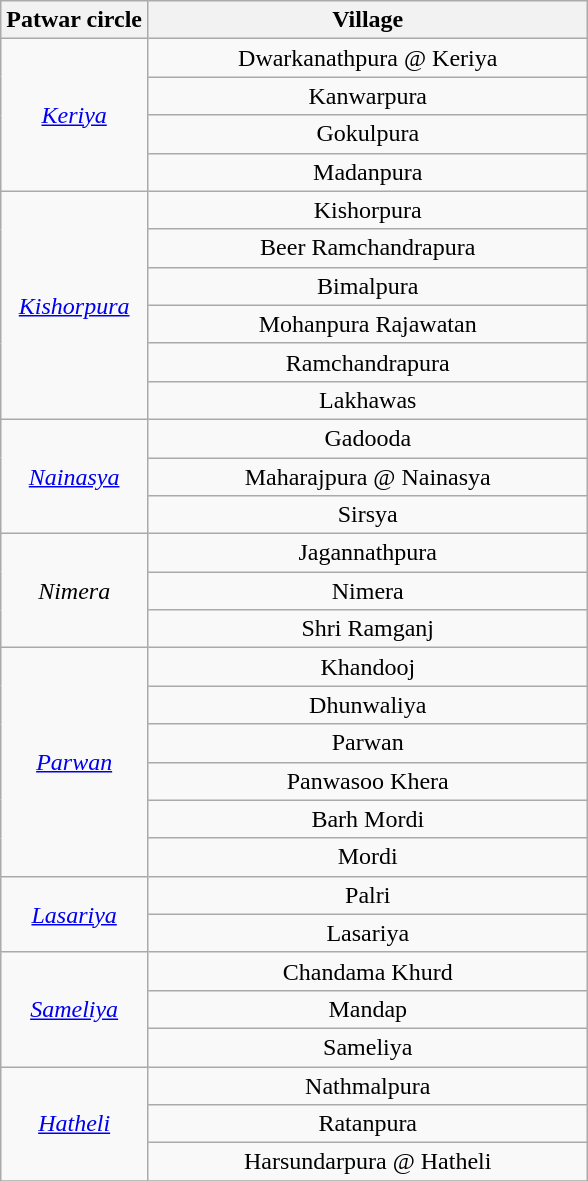<table class="wikitable">
<tr style="text-align:center;">
<th colspan="1"><strong>Patwar circle</strong></th>
<th style="width:75%;"><strong>Village</strong></th>
</tr>
<tr>
<td rowspan="4" style="text-align:center;"><em><a href='#'>Keriya</a></em></td>
<td style="text-align:center;">Dwarkanathpura @ Keriya</td>
</tr>
<tr>
<td style="text-align:center;">Kanwarpura</td>
</tr>
<tr>
<td style="text-align:center;">Gokulpura</td>
</tr>
<tr>
<td style="text-align:center;">Madanpura</td>
</tr>
<tr>
<td rowspan="6" style="text-align:center;"><em><a href='#'>Kishorpura</a></em></td>
<td style="text-align:center;">Kishorpura</td>
</tr>
<tr>
<td style="text-align:center;">Beer Ramchandrapura</td>
</tr>
<tr>
<td style="text-align:center;">Bimalpura</td>
</tr>
<tr>
<td style="text-align:center;">Mohanpura Rajawatan</td>
</tr>
<tr>
<td style="text-align:center;">Ramchandrapura</td>
</tr>
<tr>
<td style="text-align:center;">Lakhawas</td>
</tr>
<tr>
<td rowspan="3" style="text-align:center;"><em><a href='#'>Nainasya</a></em></td>
<td style="text-align:center;">Gadooda</td>
</tr>
<tr>
<td style="text-align:center;">Maharajpura @ Nainasya</td>
</tr>
<tr>
<td style="text-align:center;">Sirsya</td>
</tr>
<tr>
<td rowspan="3" style="text-align:center;"><em>Nimera</em></td>
<td style="text-align:center;">Jagannathpura</td>
</tr>
<tr>
<td style="text-align:center;">Nimera</td>
</tr>
<tr>
<td style="text-align:center;">Shri Ramganj</td>
</tr>
<tr>
<td rowspan="6" style="text-align:center;"><em><a href='#'>Parwan</a></em></td>
<td style="text-align:center;">Khandooj</td>
</tr>
<tr>
<td style="text-align:center;">Dhunwaliya</td>
</tr>
<tr>
<td style="text-align:center;">Parwan</td>
</tr>
<tr>
<td style="text-align:center;">Panwasoo Khera</td>
</tr>
<tr>
<td style="text-align:center;">Barh Mordi</td>
</tr>
<tr>
<td style="text-align:center;">Mordi</td>
</tr>
<tr>
<td rowspan="2" style="text-align:center;"><em><a href='#'>Lasariya</a></em></td>
<td style="text-align:center;">Palri</td>
</tr>
<tr>
<td style="text-align:center;">Lasariya</td>
</tr>
<tr>
<td rowspan="3" style="text-align:center;"><em><a href='#'>Sameliya</a></em></td>
<td style="text-align:center;">Chandama Khurd</td>
</tr>
<tr>
<td style="text-align:center;">Mandap</td>
</tr>
<tr>
<td style="text-align:center;">Sameliya</td>
</tr>
<tr>
<td rowspan="3" style="text-align:center;"><em><a href='#'>Hatheli</a></em></td>
<td style="text-align:center;">Nathmalpura</td>
</tr>
<tr>
<td style="text-align:center;">Ratanpura</td>
</tr>
<tr>
<td style="text-align:center;">Harsundarpura @ Hatheli</td>
</tr>
<tr>
</tr>
</table>
